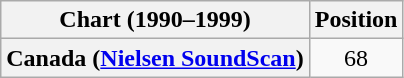<table class="wikitable plainrowheaders" style="text-align:center">
<tr>
<th>Chart (1990–1999)</th>
<th>Position</th>
</tr>
<tr>
<th scope="row">Canada (<a href='#'>Nielsen SoundScan</a>)</th>
<td>68</td>
</tr>
</table>
